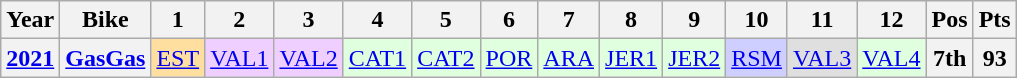<table class="wikitable" style="text-align:center;">
<tr>
<th>Year</th>
<th>Bike</th>
<th>1</th>
<th>2</th>
<th>3</th>
<th>4</th>
<th>5</th>
<th>6</th>
<th>7</th>
<th>8</th>
<th>9</th>
<th>10</th>
<th>11</th>
<th>12</th>
<th>Pos</th>
<th>Pts</th>
</tr>
<tr>
<th><a href='#'>2021</a></th>
<th><a href='#'>GasGas</a></th>
<td style="background:#ffdf9f;"><a href='#'>EST</a><br></td>
<td style="background:#efcfff;"><a href='#'>VAL1</a><br></td>
<td style="background:#efcfff;"><a href='#'>VAL2</a><br></td>
<td style="background:#dfffdf;"><a href='#'>CAT1</a><br></td>
<td style="background:#dfffdf;"><a href='#'>CAT2</a><br></td>
<td style="background:#dfffdf;"><a href='#'>POR</a><br></td>
<td style="background:#dfffdf;"><a href='#'>ARA</a><br></td>
<td style="background:#dfffdf;"><a href='#'>JER1</a><br></td>
<td style="background:#dfffdf;"><a href='#'>JER2</a><br></td>
<td style="background:#cfcfff;"><a href='#'>RSM</a><br></td>
<td style="background:#dfdfdf;"><a href='#'>VAL3</a><br></td>
<td style="background:#dfffdf;"><a href='#'>VAL4</a><br></td>
<th>7th</th>
<th>93</th>
</tr>
</table>
